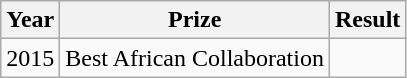<table class="wikitable">
<tr>
<th>Year</th>
<th>Prize</th>
<th>Result</th>
</tr>
<tr>
<td>2015</td>
<td>Best African Collaboration</td>
<td></td>
</tr>
</table>
